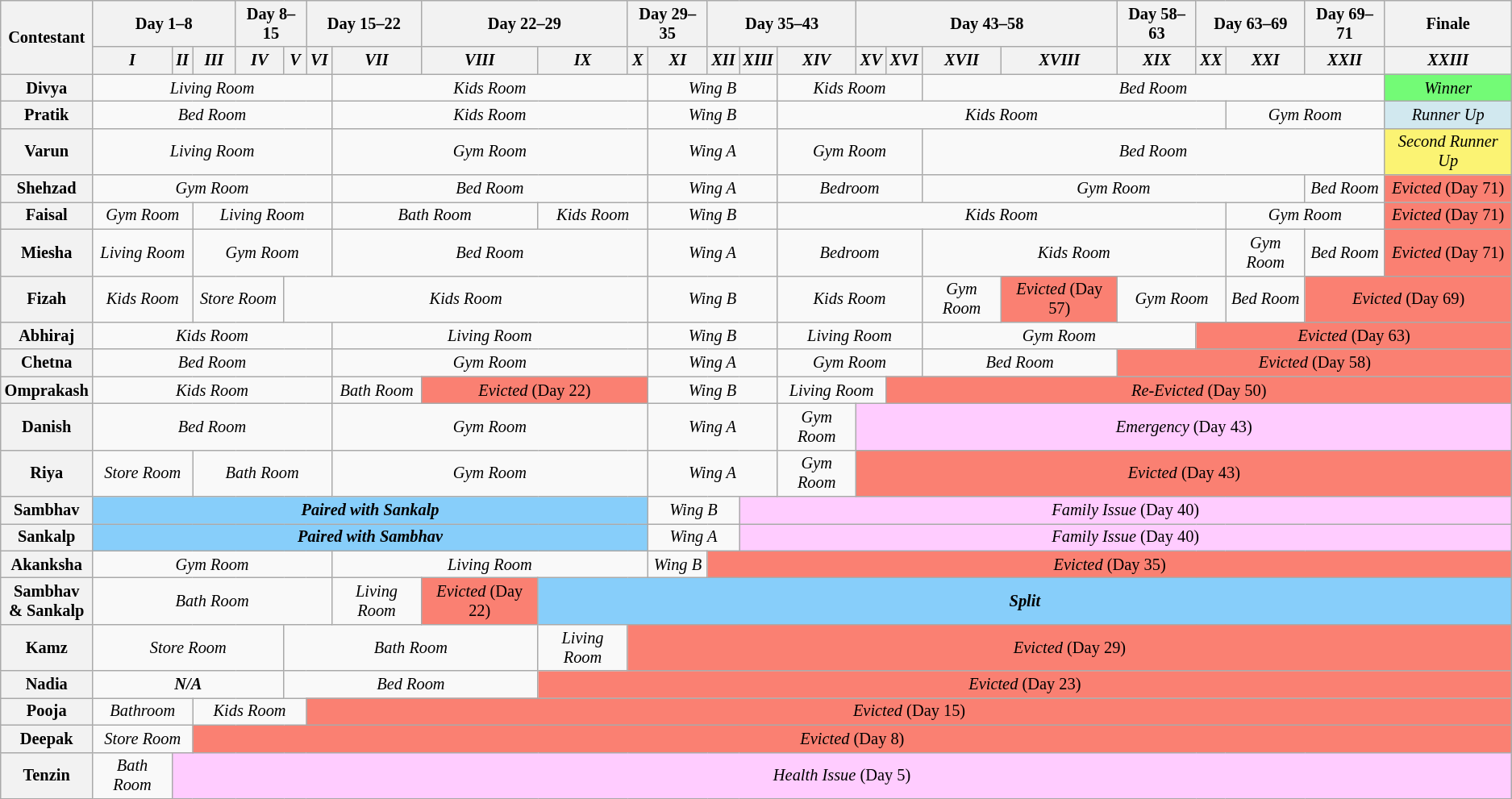<table class="wikitable" style="text-align:center; font-size:85%">
<tr>
<th rowspan=2>Contestant</th>
<th colspan=3>Day 1–8</th>
<th colspan=2>Day 8–15</th>
<th colspan=2>Day 15–22</th>
<th colspan=2>Day 22–29</th>
<th colspan=2>Day 29–35</th>
<th colspan=3>Day 35–43</th>
<th colspan=4>Day 43–58</th>
<th>Day 58–63</th>
<th colspan=2>Day 63–69</th>
<th>Day 69–71</th>
<th>Finale</th>
</tr>
<tr>
<th><em>I</em></th>
<th><em>II</em></th>
<th><em>III</em></th>
<th><em>IV</em></th>
<th><em>V</em></th>
<th><em>VI</em></th>
<th><em>VII</em></th>
<th><em>VIII</em></th>
<th><em>IX</em></th>
<th><em>X</em></th>
<th><em>XI</em></th>
<th><em>XII</em></th>
<th><em>XIII</em></th>
<th><em>XIV</em></th>
<th><em>XV</em></th>
<th><em>XVI</em></th>
<th><em>XVII</em></th>
<th><em>XVIII</em></th>
<th><em>XIX</em></th>
<th><em>XX</em></th>
<th><em>XXI</em></th>
<th><em>XXII</em></th>
<th><em>XXIII</em></th>
</tr>
<tr>
<th>Divya</th>
<td colspan=6><em>Living Room</em></td>
<td colspan=4><em>Kids Room</em></td>
<td colspan=3><em>Wing B</em></td>
<td colspan=3><em>Kids Room</em></td>
<td colspan=6><em>Bed Room</em></td>
<td style="background:#73FB76;"><em>Winner</em></td>
</tr>
<tr>
<th>Pratik</th>
<td colspan=6><em>Bed Room</em></td>
<td colspan=4><em>Kids Room</em></td>
<td colspan=3><em>Wing B</em></td>
<td colspan=7><em>Kids Room</em></td>
<td colspan=2><em>Gym Room</em></td>
<td style="background:#D1E8EF;"><em>Runner Up</em></td>
</tr>
<tr>
<th>Varun</th>
<td colspan=6><em>Living Room</em></td>
<td colspan=4><em>Gym Room</em></td>
<td colspan=3><em>Wing A</em></td>
<td colspan=3><em>Gym Room</em></td>
<td colspan=6><em>Bed Room</em></td>
<td style="background:#FBF373;"><em>Second Runner Up</em></td>
</tr>
<tr>
<th>Shehzad</th>
<td colspan=6><em>Gym Room</em></td>
<td colspan=4><em>Bed Room</em></td>
<td colspan=3><em>Wing A</em></td>
<td colspan=3><em>Bedroom</em></td>
<td colspan=5><em>Gym Room</em></td>
<td><em>Bed Room</em></td>
<td bgcolor="salmon"><em>Evicted</em> (Day 71)</td>
</tr>
<tr>
<th>Faisal</th>
<td colspan=2><em>Gym Room</em></td>
<td colspan=4><em>Living Room</em></td>
<td colspan=2><em>Bath Room</em></td>
<td colspan=2><em>Kids Room</em></td>
<td colspan=3><em>Wing B</em></td>
<td colspan=7><em>Kids Room</em></td>
<td colspan=2><em>Gym Room</em></td>
<td bgcolor="salmon"><em>Evicted</em> (Day 71)</td>
</tr>
<tr>
<th>Miesha</th>
<td colspan=2><em>Living Room</em></td>
<td colspan=4><em>Gym Room</em></td>
<td colspan=4><em>Bed Room</em></td>
<td colspan=3><em>Wing A</em></td>
<td colspan=3><em>Bedroom</em></td>
<td colspan=4><em>Kids Room</em></td>
<td><em>Gym Room</em></td>
<td><em>Bed Room</em></td>
<td bgcolor="salmon"><em>Evicted</em> (Day 71)</td>
</tr>
<tr>
<th>Fizah</th>
<td colspan=2><em>Kids Room</em></td>
<td colspan=2><em>Store Room</em></td>
<td colspan=6><em>Kids Room</em></td>
<td colspan=3><em>Wing B</em></td>
<td colspan=3><em>Kids Room</em></td>
<td><em>Gym Room</em></td>
<td bgcolor="salmon"><em>Evicted</em> (Day 57)</td>
<td colspan=2><em>Gym Room</em></td>
<td><em>Bed Room</em></td>
<td colspan=2 bgcolor="salmon"><em>Evicted</em> (Day 69)</td>
</tr>
<tr>
<th>Abhiraj</th>
<td colspan=6><em>Kids Room</em></td>
<td colspan=4><em>Living Room</em></td>
<td colspan=3><em>Wing B</em></td>
<td colspan=3><em>Living Room</em></td>
<td colspan=3><em>Gym Room</em></td>
<td colspan=4 bgcolor="salmon"><em>Evicted</em> (Day 63)</td>
</tr>
<tr>
<th>Chetna</th>
<td colspan=6><em>Bed Room</em></td>
<td colspan=4><em>Gym Room</em></td>
<td colspan=3><em>Wing A</em></td>
<td colspan=3><em>Gym Room</em></td>
<td colspan=2><em>Bed Room</em></td>
<td colspan=5 bgcolor="salmon"><em>Evicted</em> (Day 58)</td>
</tr>
<tr>
<th>Omprakash</th>
<td colspan=6><em>Kids Room</em></td>
<td><em>Bath Room</em></td>
<td colspan=3 bgcolor="salmon"><em>Evicted</em> (Day 22)</td>
<td colspan=3><em>Wing B</em></td>
<td colspan=2><em>Living Room</em></td>
<td colspan=8 bgcolor="salmon"><em>Re-Evicted</em> (Day 50)</td>
</tr>
<tr>
<th>Danish</th>
<td colspan=6><em>Bed Room</em></td>
<td colspan=4><em>Gym Room</em></td>
<td colspan=3><em>Wing A</em></td>
<td><em>Gym Room</em></td>
<td colspan=9 bgcolor="#fcf"><em>Emergency</em> (Day 43)</td>
</tr>
<tr>
<th>Riya</th>
<td colspan=2><em>Store Room</em></td>
<td colspan=4><em>Bath Room</em></td>
<td colspan=4><em>Gym Room</em></td>
<td colspan=3><em>Wing A</em></td>
<td><em>Gym Room</em></td>
<td colspan=9 bgcolor="salmon"><em>Evicted</em> (Day 43)</td>
</tr>
<tr>
<th>Sambhav</th>
<td colspan=10 style="background:#87CEFA; "><strong><em>Paired with Sankalp</em></strong></td>
<td colspan=2><em>Wing B</em></td>
<td colspan=11 bgcolor="#fcf"><em>Family Issue</em> (Day 40)</td>
</tr>
<tr>
<th>Sankalp</th>
<td colspan=10 style="background:#87CEFA; "><strong><em>Paired with Sambhav</em></strong></td>
<td colspan=2><em>Wing A</em></td>
<td colspan=11 bgcolor="#fcf"><em>Family Issue</em> (Day 40)</td>
</tr>
<tr>
<th>Akanksha</th>
<td colspan=6><em>Gym Room</em></td>
<td colspan=4><em>Living Room</em></td>
<td><em>Wing B</em></td>
<td colspan=12 bgcolor="salmon"><em>Evicted</em> (Day 35)</td>
</tr>
<tr>
<th>Sambhav<br>& Sankalp</th>
<td colspan=6><em>Bath Room</em></td>
<td><em>Living Room</em></td>
<td bgcolor="salmon"><em>Evicted</em> (Day 22)</td>
<td colspan=16 style="background:#87CEFA; "><strong><em>Split</em></strong></td>
</tr>
<tr>
<th>Kamz</th>
<td colspan=4><em>Store Room</em></td>
<td colspan=4><em>Bath Room</em></td>
<td><em>Living Room</em></td>
<td colspan=14 bgcolor="salmon"><em>Evicted</em> (Day 29)</td>
</tr>
<tr>
<th>Nadia</th>
<td colspan=4><strong><em>N/A</em></strong></td>
<td colspan=4><em>Bed Room</em></td>
<td colspan=15 bgcolor="salmon"><em>Evicted</em> (Day 23)</td>
</tr>
<tr>
<th>Pooja</th>
<td colspan=2><em>Bathroom</em></td>
<td colspan=3><em>Kids Room</em></td>
<td colspan=18 bgcolor="salmon"><em>Evicted</em> (Day 15)</td>
</tr>
<tr>
<th>Deepak</th>
<td colspan=2><em>Store Room</em></td>
<td colspan=21 bgcolor="salmon"><em>Evicted</em> (Day 8)</td>
</tr>
<tr>
<th>Tenzin</th>
<td><em>Bath Room</em></td>
<td colspan=22 bgcolor="#fcf"><em>Health Issue</em> (Day 5)</td>
</tr>
</table>
